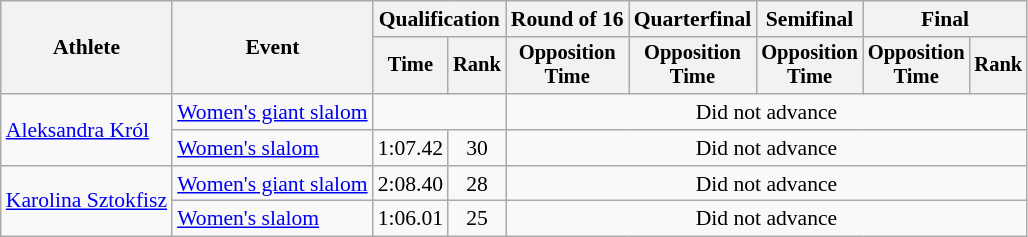<table class="wikitable" style="font-size:90%">
<tr>
<th rowspan="2">Athlete</th>
<th rowspan="2">Event</th>
<th colspan="2">Qualification</th>
<th>Round of 16</th>
<th>Quarterfinal</th>
<th>Semifinal</th>
<th colspan=2>Final</th>
</tr>
<tr style="font-size:95%">
<th>Time</th>
<th>Rank</th>
<th>Opposition<br>Time</th>
<th>Opposition<br>Time</th>
<th>Opposition<br>Time</th>
<th>Opposition<br>Time</th>
<th>Rank</th>
</tr>
<tr align=center>
<td align=left rowspan=2><a href='#'>Aleksandra Król</a></td>
<td align=left><a href='#'>Women's giant slalom</a></td>
<td colspan=2></td>
<td colspan=5>Did not advance</td>
</tr>
<tr align=center>
<td align=left><a href='#'>Women's slalom</a></td>
<td>1:07.42</td>
<td>30</td>
<td colspan=5>Did not advance</td>
</tr>
<tr align=center>
<td align=left rowspan=2><a href='#'>Karolina Sztokfisz</a></td>
<td align=left><a href='#'>Women's giant slalom</a></td>
<td>2:08.40</td>
<td>28</td>
<td colspan=5>Did not advance</td>
</tr>
<tr align=center>
<td align=left><a href='#'>Women's slalom</a></td>
<td>1:06.01</td>
<td>25</td>
<td colspan=5>Did not advance</td>
</tr>
</table>
